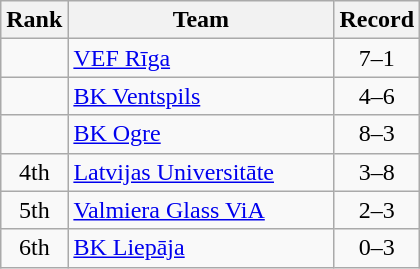<table class=wikitable style="text-align:center;">
<tr>
<th>Rank</th>
<th width=170>Team</th>
<th>Record</th>
</tr>
<tr>
<td></td>
<td align=left><a href='#'>VEF Rīga</a></td>
<td>7–1</td>
</tr>
<tr>
<td></td>
<td align=left><a href='#'>BK Ventspils</a></td>
<td>4–6</td>
</tr>
<tr>
<td></td>
<td align=left><a href='#'>BK Ogre</a></td>
<td>8–3</td>
</tr>
<tr>
<td>4th</td>
<td align=left><a href='#'>Latvijas Universitāte</a></td>
<td>3–8</td>
</tr>
<tr>
<td>5th</td>
<td align=left><a href='#'>Valmiera Glass ViA</a></td>
<td>2–3</td>
</tr>
<tr>
<td>6th</td>
<td align=left><a href='#'>BK Liepāja</a></td>
<td>0–3</td>
</tr>
</table>
